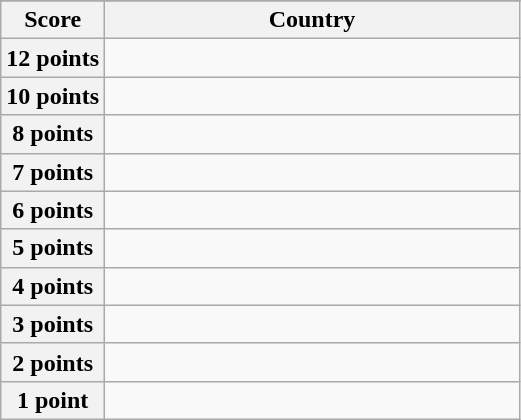<table class="wikitable">
<tr>
</tr>
<tr>
<th scope="col" width="20%">Score</th>
<th scope="col">Country</th>
</tr>
<tr>
<th scope="row">12 points</th>
<td></td>
</tr>
<tr>
<th scope="row">10 points</th>
<td></td>
</tr>
<tr>
<th scope="row">8 points</th>
<td></td>
</tr>
<tr>
<th scope="row">7 points</th>
<td></td>
</tr>
<tr>
<th scope="row">6 points</th>
<td></td>
</tr>
<tr>
<th scope="row">5 points</th>
<td></td>
</tr>
<tr>
<th scope="row">4 points</th>
<td></td>
</tr>
<tr>
<th scope="row">3 points</th>
<td></td>
</tr>
<tr>
<th scope="row">2 points</th>
<td></td>
</tr>
<tr>
<th scope="row">1 point</th>
<td></td>
</tr>
</table>
